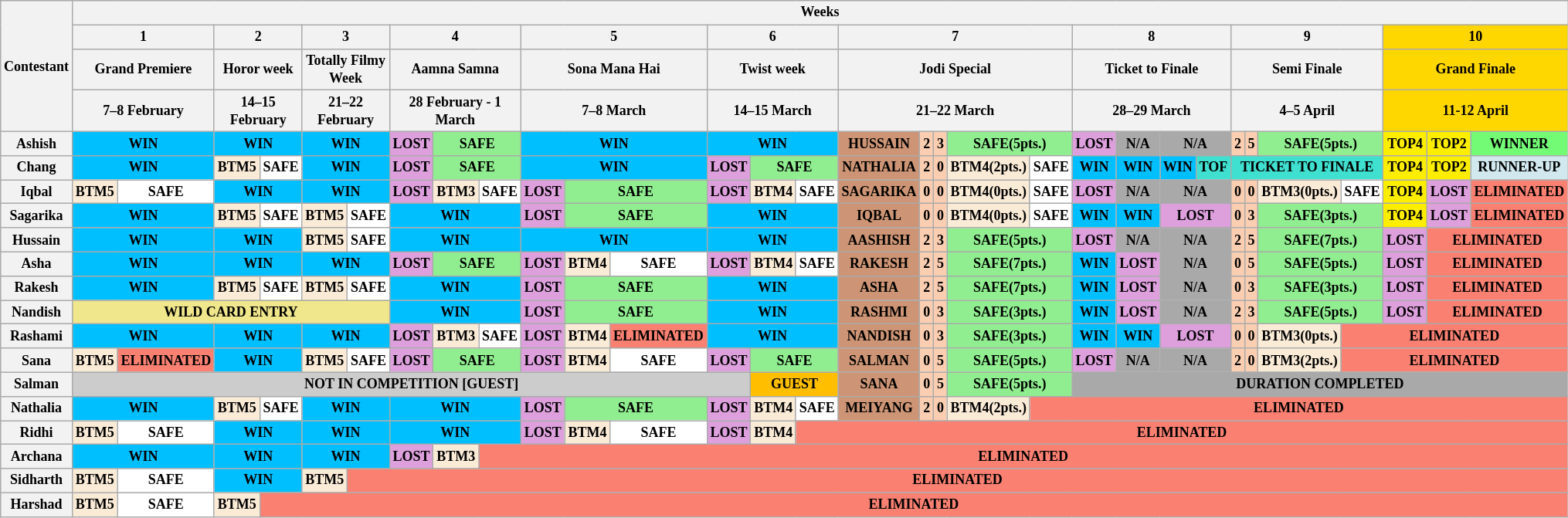<table class="wikitable" border="2" class="wikitable" style="text-align:center;font-size:75%">
<tr>
<th rowspan="4">Contestant</th>
<th colspan="31"><strong>Weeks</strong></th>
</tr>
<tr>
<th colspan="2">1</th>
<th colspan="2">2</th>
<th colspan="2">3</th>
<th colspan="3">4</th>
<th colspan="3">5</th>
<th colspan="3">6</th>
<th colspan="5">7</th>
<th colspan="4">8</th>
<th colspan="4">9</th>
<th style="background:gold;" colspan="3">10</th>
</tr>
<tr>
<th colspan="2">Grand Premiere</th>
<th colspan="2">Horor week</th>
<th colspan="2">Totally Filmy Week</th>
<th colspan="3">Aamna Samna</th>
<th colspan="3">Sona Mana Hai</th>
<th colspan="3">Twist week</th>
<th colspan="5">Jodi Special</th>
<th colspan="4">Ticket to Finale</th>
<th colspan="4">Semi Finale</th>
<th colspan="3" style="background:gold;">Grand Finale</th>
</tr>
<tr>
<th colspan="2">7–8 February</th>
<th colspan="2">14–15 February</th>
<th colspan="2">21–22 February</th>
<th colspan="3">28 February - 1 March</th>
<th colspan="3">7–8 March</th>
<th colspan="3">14–15 March</th>
<th colspan="5">21–22 March</th>
<th colspan="4">28–29 March</th>
<th colspan="4">4–5 April</th>
<th style="background:gold;" colspan="3">11-12 April</th>
</tr>
<tr>
<th>Ashish</th>
<td colspan="2" bgcolor="deepskyblue"><strong>WIN</strong></td>
<td colspan=2 bgcolor="deepskyblue"><strong>WIN</strong></td>
<td colspan=2 bgcolor="deepskyblue"><strong>WIN</strong></td>
<td colspan=1 bgcolor="plum"><strong>LOST</strong></td>
<td colspan=2 bgcolor="lightgreen"><strong>SAFE</strong></td>
<td colspan=3 bgcolor="deepskyblue"><strong>WIN</strong></td>
<td colspan=3 bgcolor="deepskyblue"><strong>WIN</strong></td>
<td colspan=1 bgcolor="#CD9575"><strong>HUSSAIN</strong></td>
<td colspan=1 bgcolor="#FBCEB1"><strong>2</strong></td>
<td colspan=1 bgcolor="#FBCEB1"><strong>3</strong></td>
<td colspan=2 bgcolor="lightgreen"><strong>SAFE(5pts.)</strong></td>
<td bgcolor="plum"><strong>LOST</strong></td>
<td style="background:darkgrey;"><strong>N/A</strong></td>
<td colspan="2" style="background:darkgrey;"><strong>N/A</strong></td>
<td colspan=1 bgcolor="#FBCEB1"><strong>2</strong></td>
<td colspan=1 bgcolor="#FBCEB1"><strong>5</strong></td>
<td colspan=2 bgcolor="lightgreen"><strong>SAFE(5pts.)</strong></td>
<td colspan=1 bgcolor="#FDEE00"><strong>TOP4</strong></td>
<td colspan=1 bgcolor="#FDEE00"><strong>TOP2</strong></td>
<td colspan=1 bgcolor=#73FB76><strong>WINNER</strong></td>
</tr>
<tr>
<th>Chang</th>
<td colspan="2" bgcolor="deepskyblue"><strong>WIN</strong></td>
<td colspan=1 bgcolor="antiquewhite"><strong>BTM5</strong></td>
<td colspan=1 bgcolor="white"><strong>SAFE</strong></td>
<td colspan=2 bgcolor="deepskyblue"><strong>WIN</strong></td>
<td colspan=1 bgcolor="plum"><strong>LOST</strong></td>
<td colspan=2 bgcolor="lightgreen"><strong>SAFE</strong></td>
<td colspan=3 bgcolor="deepskyblue"><strong>WIN</strong></td>
<td colspan=1 bgcolor="plum"><strong>LOST</strong></td>
<td colspan=2 bgcolor="lightgreen"><strong>SAFE</strong></td>
<td colspan=1 bgcolor="#CD9575"><strong>NATHALIA</strong></td>
<td colspan=1 bgcolor="#FBCEB1"><strong>2</strong></td>
<td colspan=1 bgcolor="#FBCEB1"><strong>0</strong></td>
<td colspan=1 bgcolor="antiquewhite"><strong>BTM4(2pts.)</strong></td>
<td colspan=1 bgcolor="white"><strong>SAFE</strong></td>
<td colspan=1 bgcolor="deepskyblue"><strong>WIN</strong></td>
<td colspan=1 bgcolor="deepskyblue"><strong>WIN</strong></td>
<td colspan=1 bgcolor="deepskyblue"><strong>WIN</strong></td>
<td bgcolor="turquoise"><span><strong>TOF</strong></span></td>
<td colspan=4 bgcolor="turquoise"><strong>TICKET TO FINALE</strong></td>
<td colspan=1 bgcolor="#FDEE00"><strong>TOP4</strong></td>
<td colspan=1 bgcolor="#FDEE00"><strong>TOP2</strong></td>
<td colspan=1 bgcolor=#D1E8EF><strong>RUNNER-UP</strong></td>
</tr>
<tr>
<th>Iqbal</th>
<td colspan="1" bgcolor="antiquewhite"><strong>BTM5</strong></td>
<td colspan=1 bgcolor="white"><strong>SAFE</strong></td>
<td colspan=2 bgcolor="deepskyblue"><strong>WIN</strong></td>
<td colspan=2 bgcolor="deepskyblue"><strong>WIN</strong></td>
<td colspan=1 bgcolor="plum"><strong>LOST</strong></td>
<td colspan=1 bgcolor="antiquewhite"><strong>BTM3</strong></td>
<td colspan=1 bgcolor="white"><strong>SAFE</strong></td>
<td colspan=1 bgcolor="plum"><strong>LOST</strong></td>
<td colspan=2 bgcolor="lightgreen"><strong>SAFE</strong></td>
<td colspan=1 bgcolor="plum"><strong>LOST</strong></td>
<td colspan=1 bgcolor="antiquewhite"><strong>BTM4</strong></td>
<td colspan=1 bgcolor="white"><strong>SAFE</strong></td>
<td colspan=1 bgcolor="#CD9575"><strong>SAGARIKA</strong></td>
<td colspan=1 bgcolor="#FBCEB1"><strong>0</strong></td>
<td colspan=1 bgcolor="#FBCEB1"><strong>0</strong></td>
<td colspan=1 bgcolor="antiquewhite"><strong>BTM4(0pts.)</strong></td>
<td colspan=1 bgcolor="white"><strong>SAFE</strong></td>
<td colspan=1 bgcolor="plum"><strong>LOST</strong></td>
<td style="background:darkgrey;"><strong>N/A</strong></td>
<td colspan="2" style="background:darkgrey;"><strong>N/A</strong></td>
<td colspan=1 bgcolor="#FBCEB1"><strong>0</strong></td>
<td colspan=1 bgcolor="#FBCEB1"><strong>0</strong></td>
<td colspan=1 bgcolor="antiquewhite"><strong>BTM3(0pts.)</strong></td>
<td colspan=1 bgcolor="white"><strong>SAFE</strong></td>
<td colspan=1 bgcolor="#FDEE00"><strong>TOP4</strong></td>
<td colspan=1 bgcolor="plum"><strong>LOST</strong></td>
<td colspan=1 bgcolor="salmon"><strong>ELIMINATED</strong></td>
</tr>
<tr>
<th>Sagarika</th>
<td colspan="2" bgcolor="deepskyblue"><strong>WIN</strong></td>
<td colspan=1 bgcolor="antiquewhite"><strong>BTM5</strong></td>
<td colspan=1 bgcolor="white"><strong>SAFE</strong></td>
<td colspan=1 bgcolor="antiquewhite"><strong>BTM5</strong></td>
<td colspan=1 bgcolor="white"><strong>SAFE</strong></td>
<td colspan=3 bgcolor="deepskyblue"><strong>WIN</strong></td>
<td colspan=1 bgcolor="plum"><strong>LOST</strong></td>
<td colspan=2 bgcolor="lightgreen"><strong>SAFE</strong></td>
<td colspan=3 bgcolor="deepskyblue"><strong>WIN</strong></td>
<td colspan=1 bgcolor="#CD9575"><strong>IQBAL</strong></td>
<td colspan=1 bgcolor="#FBCEB1"><strong>0</strong></td>
<td colspan=1 bgcolor="#FBCEB1"><strong>0</strong></td>
<td colspan=1 bgcolor="antiquewhite"><strong>BTM4(0pts.)</strong></td>
<td colspan=1 bgcolor="white"><strong>SAFE</strong></td>
<td colspan=1 bgcolor="deepskyblue"><strong>WIN</strong></td>
<td colspan=1 bgcolor="deepskyblue"><strong>WIN</strong></td>
<td colspan="2" bgcolor="plum"><strong>LOST</strong></td>
<td colspan=1 bgcolor="#FBCEB1"><strong>0</strong></td>
<td colspan=1 bgcolor="#FBCEB1"><strong>3</strong></td>
<td colspan=2 bgcolor="lightgreen"><strong>SAFE(3pts.)</strong></td>
<td colspan=1 bgcolor="#FDEE00"><strong>TOP4</strong></td>
<td colspan=1 bgcolor="plum"><strong>LOST</strong></td>
<td colspan=1 bgcolor="salmon"><strong>ELIMINATED</strong></td>
</tr>
<tr>
<th>Hussain</th>
<td colspan="2" bgcolor="deepskyblue"><strong>WIN</strong></td>
<td colspan=2 bgcolor="deepskyblue"><strong>WIN</strong></td>
<td colspan=1 bgcolor="antiquewhite"><strong>BTM5</strong></td>
<td colspan=1 bgcolor="white"><strong>SAFE</strong></td>
<td colspan=3 bgcolor="deepskyblue"><strong>WIN</strong></td>
<td colspan=3 bgcolor="deepskyblue"><strong>WIN</strong></td>
<td colspan=3 bgcolor="deepskyblue"><strong>WIN</strong></td>
<td colspan=1 bgcolor="#CD9575"><strong>AASHISH</strong></td>
<td colspan=1 bgcolor="#FBCEB1"><strong>2</strong></td>
<td colspan=1 bgcolor="#FBCEB1"><strong>3</strong></td>
<td colspan=2 bgcolor="lightgreen"><strong>SAFE(5pts.)</strong></td>
<td colspan=1 bgcolor="plum"><strong>LOST</strong></td>
<td style="background:darkgrey;"><strong>N/A</strong></td>
<td colspan="2" style="background:darkgrey;"><strong>N/A</strong></td>
<td colspan=1 bgcolor="#FBCEB1"><strong>2</strong></td>
<td colspan=1 bgcolor="#FBCEB1"><strong>5</strong></td>
<td colspan=2 bgcolor="lightgreen"><strong>SAFE(7pts.)</strong></td>
<td colspan=1 bgcolor="plum"><strong>LOST</strong></td>
<td colspan="2" bgcolor="salmon"><strong>ELIMINATED</strong></td>
</tr>
<tr>
<th>Asha</th>
<td colspan="2" bgcolor="deepskyblue"><strong>WIN</strong></td>
<td colspan="2" bgcolor="deepskyblue"><strong>WIN</strong></td>
<td colspan="2" bgcolor="deepskyblue"><strong>WIN</strong></td>
<td colspan="1" bgcolor="plum"><strong>LOST</strong></td>
<td colspan="2" bgcolor="lightgreen"><strong>SAFE</strong></td>
<td colspan="1" bgcolor="plum"><strong>LOST</strong></td>
<td colspan="1" bgcolor="antiquewhite"><strong>BTM4</strong></td>
<td colspan="1" bgcolor="white"><strong>SAFE</strong></td>
<td colspan="1" bgcolor="plum"><strong>LOST</strong></td>
<td colspan="1" bgcolor="antiquewhite"><strong>BTM4</strong></td>
<td colspan="1" bgcolor="white"><strong>SAFE</strong></td>
<td colspan="1" bgcolor="#CD9575"><strong>RAKESH</strong></td>
<td colspan="1" bgcolor="#FBCEB1"><strong>2</strong></td>
<td colspan="1" bgcolor="#FBCEB1"><strong>5</strong></td>
<td colspan="2" bgcolor="lightgreen"><strong>SAFE(7pts.)</strong></td>
<td colspan=1 bgcolor="deepskyblue"><strong>WIN</strong></td>
<td colspan=1 bgcolor="plum"><strong>LOST</strong></td>
<td colspan="2" style="background:darkgrey;"><strong>N/A</strong></td>
<td colspan="1" bgcolor="#FBCEB1"><strong>0</strong></td>
<td colspan="1" bgcolor="#FBCEB1"><strong>5</strong></td>
<td colspan="2" bgcolor="lightgreen"><strong>SAFE(5pts.)</strong></td>
<td colspan=1 bgcolor="plum"><strong>LOST</strong></td>
<td colspan="2" bgcolor="salmon"><strong>ELIMINATED</strong></td>
</tr>
<tr>
<th>Rakesh</th>
<td colspan="2" bgcolor="deepskyblue"><strong>WIN</strong></td>
<td colspan=1 bgcolor="antiquewhite"><strong>BTM5</strong></td>
<td colspan=1 bgcolor="white"><strong>SAFE</strong></td>
<td colspan=1 bgcolor="antiquewhite"><strong>BTM5</strong></td>
<td colspan=1 bgcolor="white"><strong>SAFE</strong></td>
<td colspan=3 bgcolor="deepskyblue"><strong>WIN</strong></td>
<td colspan=1 bgcolor="plum"><strong>LOST</strong></td>
<td colspan=2 bgcolor="lightgreen"><strong>SAFE</strong></td>
<td colspan=3 bgcolor="deepskyblue"><strong>WIN</strong></td>
<td colspan=1 bgcolor="#CD9575"><strong>ASHA</strong></td>
<td colspan=1 bgcolor="#FBCEB1"><strong>2</strong></td>
<td colspan=1 bgcolor="#FBCEB1"><strong>5</strong></td>
<td colspan=2 bgcolor="lightgreen"><strong>SAFE(7pts.)</strong></td>
<td colspan=1 bgcolor="deepskyblue"><strong>WIN</strong></td>
<td colspan=1 bgcolor="plum"><strong>LOST</strong></td>
<td colspan="2" style="background:darkgrey;"><strong>N/A</strong></td>
<td colspan=1 bgcolor="#FBCEB1"><strong>0</strong></td>
<td colspan=1 bgcolor="#FBCEB1"><strong>3</strong></td>
<td colspan=2 bgcolor="lightgreen"><strong>SAFE(3pts.)</strong></td>
<td colspan=1 bgcolor="plum"><strong>LOST</strong></td>
<td colspan="2" bgcolor="salmon"><strong>ELIMINATED</strong></td>
</tr>
<tr>
<th>Nandish</th>
<td colspan="6" bgcolor="Khaki"><strong>WILD CARD ENTRY</strong></td>
<td colspan=3 bgcolor="deepskyblue"><strong>WIN</strong></td>
<td colspan=1 bgcolor="plum"><strong>LOST</strong></td>
<td colspan=2 bgcolor="lightgreen"><strong>SAFE</strong></td>
<td colspan=3 bgcolor="deepskyblue"><strong>WIN</strong></td>
<td colspan=1 bgcolor="#CD9575"><strong>RASHMI</strong></td>
<td colspan=1 bgcolor="#FBCEB1"><strong>0</strong></td>
<td colspan=1 bgcolor="#FBCEB1"><strong>3</strong></td>
<td colspan=2 bgcolor="lightgreen"><strong>SAFE(3pts.)</strong></td>
<td colspan=1 bgcolor="deepskyblue"><strong>WIN</strong></td>
<td colspan=1 bgcolor="plum"><strong>LOST</strong></td>
<td colspan="2" style="background:darkgrey;"><strong>N/A</strong></td>
<td colspan=1 bgcolor="#FBCEB1"><strong>2</strong></td>
<td colspan=1 bgcolor="#FBCEB1"><strong>3</strong></td>
<td colspan=2 bgcolor="lightgreen"><strong>SAFE(5pts.)</strong></td>
<td colspan=1 bgcolor="plum"><strong>LOST</strong></td>
<td colspan="2" bgcolor="salmon"><strong>ELIMINATED</strong></td>
</tr>
<tr>
<th>Rashami</th>
<td colspan="2" bgcolor="deepskyblue"><strong>WIN</strong></td>
<td colspan=2 bgcolor="deepskyblue"><strong>WIN</strong></td>
<td colspan=2 bgcolor="deepskyblue"><strong>WIN</strong></td>
<td colspan=1 bgcolor="plum"><strong>LOST</strong></td>
<td colspan=1 bgcolor="antiquewhite"><strong>BTM3</strong></td>
<td colspan=1 bgcolor="white"><strong>SAFE</strong></td>
<td colspan=1 bgcolor="plum"><strong>LOST</strong></td>
<td colspan=1 bgcolor="antiquewhite"><strong>BTM4</strong></td>
<td colspan=1 bgcolor="salmon"><strong>ELIMINATED</strong></td>
<td colspan=3 bgcolor="deepskyblue"><strong>WIN</strong></td>
<td colspan=1 bgcolor="#CD9575"><strong>NANDISH</strong></td>
<td colspan=1 bgcolor="#FBCEB1"><strong>0</strong></td>
<td colspan=1 bgcolor="#FBCEB1"><strong>3</strong></td>
<td colspan=2 bgcolor="lightgreen"><strong>SAFE(3pts.)</strong></td>
<td colspan=1 bgcolor="deepskyblue"><strong>WIN</strong></td>
<td colspan=1 bgcolor="deepskyblue"><strong>WIN</strong></td>
<td colspan="2" bgcolor="plum"><strong>LOST</strong></td>
<td colspan=1 bgcolor="#FBCEB1"><strong>0</strong></td>
<td colspan=1 bgcolor="#FBCEB1"><strong>0</strong></td>
<td colspan=1 bgcolor="antiquewhite"><strong>BTM3(0pts.)</strong></td>
<td colspan="4" bgcolor="salmon"><strong>ELIMINATED</strong></td>
</tr>
<tr>
<th>Sana</th>
<td colspan="1" bgcolor="antiquewhite"><strong>BTM5</strong></td>
<td colspan=1 bgcolor="salmon"><strong>ELIMINATED</strong></td>
<td colspan=2 bgcolor="deepskyblue"><strong>WIN</strong></td>
<td colspan=1 bgcolor="antiquewhite"><strong>BTM5</strong></td>
<td colspan=1 bgcolor="white"><strong>SAFE</strong></td>
<td colspan=1 bgcolor="plum"><strong>LOST</strong></td>
<td colspan=2 bgcolor="lightgreen"><strong>SAFE</strong></td>
<td colspan=1 bgcolor="plum"><strong>LOST</strong></td>
<td colspan=1 bgcolor="antiquewhite"><strong>BTM4</strong></td>
<td colspan=1 bgcolor="white"><strong>SAFE</strong></td>
<td colspan=1 bgcolor="plum"><strong>LOST</strong></td>
<td colspan=2 bgcolor="lightgreen"><strong>SAFE</strong></td>
<td colspan=1 bgcolor="#CD9575"><strong>SALMAN</strong></td>
<td colspan=1 bgcolor="#FBCEB1"><strong>0</strong></td>
<td colspan=1 bgcolor="#FBCEB1"><strong>5</strong></td>
<td colspan=2 bgcolor="lightgreen"><strong>SAFE(5pts.)</strong></td>
<td bgcolor="plum"><strong>LOST</strong></td>
<td style="background:darkgrey;"><strong>N/A</strong></td>
<td colspan="2" style="background:darkgrey;"><strong>N/A</strong></td>
<td colspan=1 bgcolor="#FBCEB1"><strong>2</strong></td>
<td colspan=1 bgcolor="#FBCEB1"><strong>0</strong></td>
<td colspan=1 bgcolor="antiquewhite"><strong>BTM3(2pts.)</strong></td>
<td colspan="4" bgcolor="salmon"><strong>ELIMINATED</strong></td>
</tr>
<tr>
<th>Salman</th>
<td colspan="13" bgcolor="#ccc"><strong>NOT IN COMPETITION [GUEST] </strong></td>
<td colspan=2 bgcolor="#FFBF00"><strong>GUEST</strong></td>
<td colspan=1 bgcolor="#CD9575"><strong>SANA</strong></td>
<td colspan=1 bgcolor="#FBCEB1"><strong>0</strong></td>
<td colspan=1 bgcolor="#FBCEB1"><strong>5</strong></td>
<td colspan=2 bgcolor="lightgreen"><strong>SAFE(5pts.)</strong></td>
<td colspan="11" bgcolor="darkgrey"><strong>DURATION COMPLETED</strong></td>
</tr>
<tr>
<th>Nathalia</th>
<td colspan="2" bgcolor="deepskyblue"><strong>WIN</strong></td>
<td colspan=1 bgcolor="antiquewhite"><strong>BTM5</strong></td>
<td colspan=1 bgcolor="white"><strong>SAFE</strong></td>
<td colspan=2 bgcolor="deepskyblue"><strong>WIN</strong></td>
<td colspan=3 bgcolor="deepskyblue"><strong>WIN</strong></td>
<td colspan=1 bgcolor="plum"><strong>LOST</strong></td>
<td colspan=2 bgcolor="lightgreen"><strong>SAFE</strong></td>
<td colspan=1 bgcolor="plum"><strong>LOST</strong></td>
<td colspan=1 bgcolor="antiquewhite"><strong>BTM4</strong></td>
<td colspan=1 bgcolor="white"><strong>SAFE</strong></td>
<td colspan=1 bgcolor="#CD9575"><strong>MEIYANG</strong></td>
<td colspan=1 bgcolor="#FBCEB1"><strong>2</strong></td>
<td colspan=1 bgcolor="#FBCEB1"><strong>0</strong></td>
<td colspan=1 bgcolor="antiquewhite"><strong>BTM4(2pts.)</strong></td>
<td colspan="12" bgcolor="salmon"><strong>ELIMINATED</strong></td>
</tr>
<tr>
<th>Ridhi</th>
<td colspan="1" bgcolor="antiquewhite"><strong>BTM5</strong></td>
<td colspan=1 bgcolor="white"><strong>SAFE</strong></td>
<td colspan=2 bgcolor="deepskyblue"><strong>WIN</strong></td>
<td colspan=2 bgcolor="deepskyblue"><strong>WIN</strong></td>
<td colspan=3 bgcolor="deepskyblue"><strong>WIN</strong></td>
<td colspan=1 bgcolor="plum"><strong>LOST</strong></td>
<td colspan=1 bgcolor="antiquewhite"><strong>BTM4</strong></td>
<td colspan=1 bgcolor="white"><strong>SAFE</strong></td>
<td colspan=1 bgcolor="plum"><strong>LOST</strong></td>
<td colspan=1 bgcolor="antiquewhite"><strong>BTM4</strong></td>
<td colspan="17" bgcolor="salmon"><strong>ELIMINATED</strong></td>
</tr>
<tr>
<th>Archana</th>
<td colspan="2" bgcolor="deepskyblue"><strong>WIN</strong></td>
<td colspan=2 bgcolor="deepskyblue"><strong>WIN</strong></td>
<td colspan=2 bgcolor="deepskyblue"><strong>WIN</strong></td>
<td colspan=1 bgcolor="plum"><strong>LOST</strong></td>
<td colspan=1 bgcolor="antiquewhite"><strong>BTM3</strong></td>
<td colspan="23" bgcolor="salmon"><strong>ELIMINATED</strong></td>
</tr>
<tr>
<th>Sidharth</th>
<td colspan="1" bgcolor="antiquewhite"><strong>BTM5</strong></td>
<td colspan=1 bgcolor="white"><strong>SAFE</strong></td>
<td colspan=2 bgcolor="deepskyblue"><strong>WIN</strong></td>
<td colspan=1 bgcolor="antiquewhite"><strong>BTM5</strong></td>
<td colspan="26" bgcolor="salmon"><strong>ELIMINATED</strong></td>
</tr>
<tr>
<th>Harshad</th>
<td colspan="1" bgcolor="antiquewhite"><strong>BTM5</strong></td>
<td colspan=1 bgcolor="white"><strong>SAFE</strong></td>
<td colspan=1 bgcolor="antiquewhite"><strong>BTM5</strong></td>
<td colspan="28" bgcolor="salmon"><strong>ELIMINATED</strong></td>
</tr>
</table>
